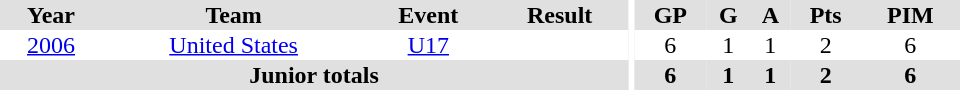<table border="0" cellpadding="1" cellspacing="0" ID="Table3" style="text-align:center; width:40em">
<tr ALIGN="center" bgcolor="#e0e0e0">
<th>Year</th>
<th>Team</th>
<th>Event</th>
<th>Result</th>
<th rowspan="99" bgcolor="#ffffff"></th>
<th>GP</th>
<th>G</th>
<th>A</th>
<th>Pts</th>
<th>PIM</th>
</tr>
<tr>
<td><a href='#'>2006</a></td>
<td><a href='#'>United States</a></td>
<td><a href='#'>U17</a></td>
<td></td>
<td>6</td>
<td>1</td>
<td>1</td>
<td>2</td>
<td>6</td>
</tr>
<tr bgcolor="#e0e0e0">
<th colspan=4>Junior totals</th>
<th>6</th>
<th>1</th>
<th>1</th>
<th>2</th>
<th>6</th>
</tr>
</table>
